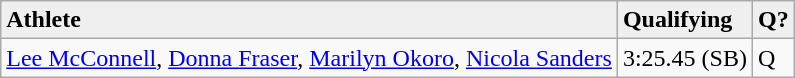<table class="wikitable">
<tr>
<td !align="center" bgcolor="efefef"><strong>Athlete</strong></td>
<td !align="center" bgcolor="efefef"><strong>Qualifying</strong></td>
<td !align="center" bgcolor="efefef"><strong>Q?</strong></td>
</tr>
<tr>
<td><a href='#'>Lee McConnell</a>, <a href='#'>Donna Fraser</a>, <a href='#'>Marilyn Okoro</a>, <a href='#'>Nicola Sanders</a></td>
<td>3:25.45 (SB)</td>
<td>Q</td>
</tr>
</table>
